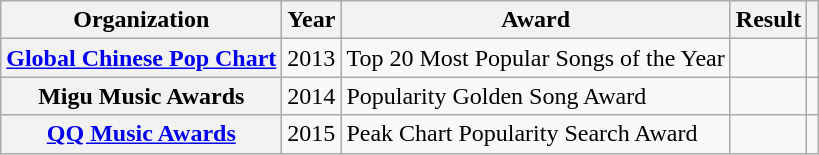<table class="wikitable sortable plainrowheaders">
<tr>
<th scope="col">Organization</th>
<th scope="col">Year</th>
<th scope="col">Award</th>
<th scope="col">Result</th>
<th class="unsortable"></th>
</tr>
<tr>
<th scope="row"><a href='#'>Global Chinese Pop Chart</a></th>
<td align="center">2013</td>
<td>Top 20 Most Popular Songs of the Year</td>
<td></td>
<td align="center"></td>
</tr>
<tr>
<th scope="row">Migu Music Awards</th>
<td align="center">2014</td>
<td>Popularity Golden Song Award</td>
<td></td>
<td align="center"></td>
</tr>
<tr>
<th scope="row"><a href='#'>QQ Music Awards</a></th>
<td align="center">2015</td>
<td>Peak Chart Popularity Search Award</td>
<td></td>
<td align="center"></td>
</tr>
</table>
